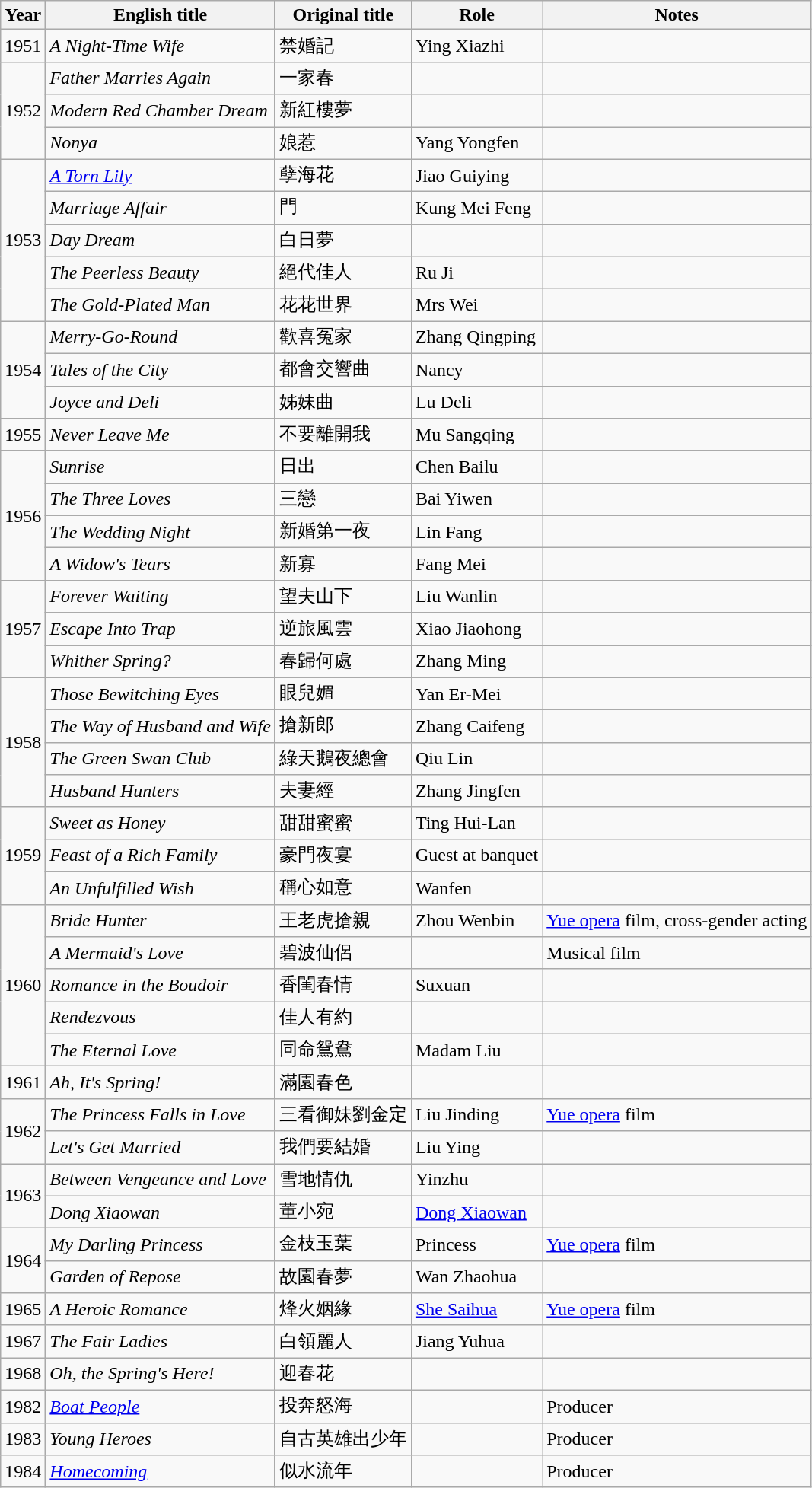<table class="wikitable sortable">
<tr>
<th>Year</th>
<th>English title</th>
<th>Original title</th>
<th>Role</th>
<th class="unsortable">Notes</th>
</tr>
<tr>
<td>1951</td>
<td><em>A Night-Time Wife</em></td>
<td>禁婚記</td>
<td>Ying Xiazhi</td>
<td></td>
</tr>
<tr>
<td rowspan=3>1952</td>
<td><em>Father Marries Again</em></td>
<td>一家春</td>
<td></td>
<td></td>
</tr>
<tr>
<td><em>Modern Red Chamber Dream</em></td>
<td>新紅樓夢</td>
<td></td>
<td></td>
</tr>
<tr>
<td><em>Nonya</em></td>
<td>娘惹</td>
<td>Yang Yongfen</td>
<td></td>
</tr>
<tr>
<td rowspan=5>1953</td>
<td><em><a href='#'>A Torn Lily</a></em></td>
<td>孽海花</td>
<td>Jiao Guiying</td>
<td></td>
</tr>
<tr>
<td><em>Marriage Affair</em></td>
<td>門</td>
<td>Kung Mei Feng</td>
<td></td>
</tr>
<tr>
<td><em>Day Dream</em></td>
<td>白日夢</td>
<td></td>
<td></td>
</tr>
<tr>
<td><em>The Peerless Beauty</em></td>
<td>絕代佳人</td>
<td>Ru Ji</td>
<td></td>
</tr>
<tr>
<td><em>The Gold-Plated Man</em></td>
<td>花花世界</td>
<td>Mrs Wei</td>
<td></td>
</tr>
<tr>
<td rowspan=3>1954</td>
<td><em>Merry-Go-Round</em></td>
<td>歡喜冤家</td>
<td>Zhang Qingping</td>
<td></td>
</tr>
<tr>
<td><em>Tales of the City</em></td>
<td>都會交響曲</td>
<td>Nancy</td>
<td></td>
</tr>
<tr>
<td><em>Joyce and Deli</em></td>
<td>姊妹曲</td>
<td>Lu Deli</td>
<td></td>
</tr>
<tr>
<td>1955</td>
<td><em>Never Leave Me</em></td>
<td>不要離開我</td>
<td>Mu Sangqing</td>
<td></td>
</tr>
<tr>
<td rowspan=4>1956</td>
<td><em>Sunrise</em></td>
<td>日出</td>
<td>Chen Bailu</td>
<td></td>
</tr>
<tr>
<td><em>The Three Loves</em></td>
<td>三戀</td>
<td>Bai Yiwen</td>
<td></td>
</tr>
<tr>
<td><em>The Wedding Night</em></td>
<td>新婚第一夜</td>
<td>Lin Fang</td>
<td></td>
</tr>
<tr>
<td><em>A Widow's Tears</em></td>
<td>新寡</td>
<td>Fang Mei</td>
<td></td>
</tr>
<tr>
<td rowspan=3>1957</td>
<td><em>Forever Waiting</em></td>
<td>望夫山下</td>
<td>Liu Wanlin</td>
<td></td>
</tr>
<tr>
<td><em>Escape Into Trap</em></td>
<td>逆旅風雲</td>
<td>Xiao Jiaohong</td>
<td></td>
</tr>
<tr>
<td><em>Whither Spring?</em></td>
<td>春歸何處</td>
<td>Zhang Ming</td>
<td></td>
</tr>
<tr>
<td rowspan=4>1958</td>
<td><em>Those Bewitching Eyes</em></td>
<td>眼兒媚</td>
<td>Yan Er-Mei</td>
<td></td>
</tr>
<tr>
<td><em>The Way of Husband and Wife</em></td>
<td>搶新郎</td>
<td>Zhang Caifeng</td>
<td></td>
</tr>
<tr>
<td><em>The Green Swan Club</em></td>
<td>綠天鵝夜總會</td>
<td>Qiu Lin</td>
<td></td>
</tr>
<tr>
<td><em>Husband Hunters</em></td>
<td>夫妻經</td>
<td>Zhang Jingfen</td>
<td></td>
</tr>
<tr>
<td rowspan=3>1959</td>
<td><em>Sweet as Honey</em></td>
<td>甜甜蜜蜜</td>
<td>Ting Hui-Lan</td>
<td></td>
</tr>
<tr>
<td><em>Feast of a Rich Family</em></td>
<td>豪門夜宴</td>
<td>Guest at banquet</td>
<td></td>
</tr>
<tr>
<td><em>An Unfulfilled Wish</em></td>
<td>稱心如意</td>
<td>Wanfen</td>
<td></td>
</tr>
<tr>
<td rowspan=5>1960</td>
<td><em>Bride Hunter</em></td>
<td>王老虎搶親</td>
<td>Zhou Wenbin</td>
<td><a href='#'>Yue opera</a> film, cross-gender acting</td>
</tr>
<tr>
<td><em>A Mermaid's Love</em></td>
<td>碧波仙侶</td>
<td></td>
<td>Musical film</td>
</tr>
<tr>
<td><em>Romance in the Boudoir</em></td>
<td>香閨春情</td>
<td>Suxuan</td>
<td></td>
</tr>
<tr>
<td><em>Rendezvous</em></td>
<td>佳人有約</td>
<td></td>
<td></td>
</tr>
<tr>
<td><em>The Eternal Love</em></td>
<td>同命鴛鴦</td>
<td>Madam Liu</td>
<td></td>
</tr>
<tr>
<td>1961</td>
<td><em>Ah, It's Spring!</em></td>
<td>滿園春色</td>
<td></td>
<td></td>
</tr>
<tr>
<td rowspan=2>1962</td>
<td><em>The Princess Falls in Love</em></td>
<td>三看御妹劉金定</td>
<td>Liu Jinding</td>
<td><a href='#'>Yue opera</a> film</td>
</tr>
<tr>
<td><em>Let's Get Married</em></td>
<td>我們要結婚</td>
<td>Liu Ying</td>
<td></td>
</tr>
<tr>
<td rowspan=2>1963</td>
<td><em>Between Vengeance and Love</em></td>
<td>雪地情仇</td>
<td>Yinzhu</td>
<td></td>
</tr>
<tr>
<td><em>Dong Xiaowan</em></td>
<td>董小宛</td>
<td><a href='#'>Dong Xiaowan</a></td>
<td></td>
</tr>
<tr>
<td rowspan=2>1964</td>
<td><em>My Darling Princess</em></td>
<td>金枝玉葉</td>
<td>Princess</td>
<td><a href='#'>Yue opera</a> film</td>
</tr>
<tr>
<td><em>Garden of Repose</em></td>
<td>故園春夢</td>
<td>Wan Zhaohua</td>
<td></td>
</tr>
<tr>
<td>1965</td>
<td><em>A Heroic Romance</em></td>
<td>烽火姻緣</td>
<td><a href='#'>She Saihua</a></td>
<td><a href='#'>Yue opera</a> film</td>
</tr>
<tr>
<td>1967</td>
<td><em>The Fair Ladies</em></td>
<td>白領麗人</td>
<td>Jiang Yuhua</td>
<td></td>
</tr>
<tr>
<td>1968</td>
<td><em>Oh, the Spring's Here!</em></td>
<td>迎春花</td>
<td></td>
<td></td>
</tr>
<tr>
<td>1982</td>
<td><em><a href='#'>Boat People</a></em></td>
<td>投奔怒海</td>
<td></td>
<td>Producer</td>
</tr>
<tr>
<td>1983</td>
<td><em>Young Heroes</em></td>
<td>自古英雄出少年</td>
<td></td>
<td>Producer</td>
</tr>
<tr>
<td>1984</td>
<td><em><a href='#'>Homecoming</a></em></td>
<td>似水流年</td>
<td></td>
<td>Producer</td>
</tr>
</table>
